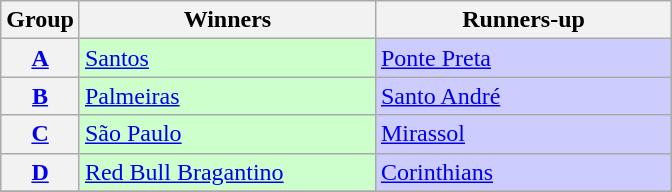<table class="wikitable">
<tr>
<th>Group</th>
<th width=190>Winners</th>
<th width=190>Runners-up</th>
</tr>
<tr>
<th><a href='#'>A</a></th>
<td bgcolor=#ccffcc><a href='#'>Santos</a></td>
<td bgcolor=#ccccff><a href='#'>Ponte Preta</a></td>
</tr>
<tr>
<th><a href='#'>B</a></th>
<td bgcolor=#ccffcc><a href='#'>Palmeiras</a></td>
<td bgcolor=#ccccff><a href='#'>Santo André</a></td>
</tr>
<tr>
<th><a href='#'>C</a></th>
<td bgcolor=#ccffcc><a href='#'>São Paulo</a></td>
<td bgcolor=#ccccff><a href='#'>Mirassol</a></td>
</tr>
<tr>
<th><a href='#'>D</a></th>
<td bgcolor=#ccffcc><a href='#'>Red Bull Bragantino</a></td>
<td bgcolor=#ccccff><a href='#'>Corinthians</a></td>
</tr>
<tr>
</tr>
</table>
